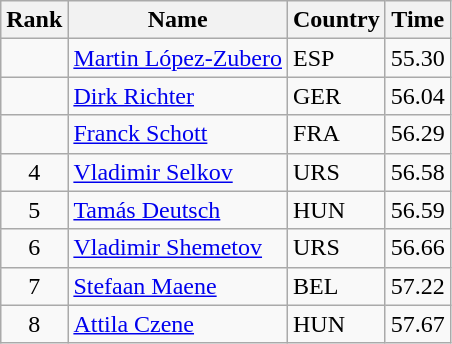<table class="wikitable">
<tr>
<th>Rank</th>
<th>Name</th>
<th>Country</th>
<th>Time</th>
</tr>
<tr>
<td align="center"></td>
<td><a href='#'>Martin López-Zubero</a></td>
<td> ESP</td>
<td align="center">55.30</td>
</tr>
<tr>
<td align="center"></td>
<td><a href='#'>Dirk Richter</a></td>
<td> GER</td>
<td align="center">56.04</td>
</tr>
<tr>
<td align="center"></td>
<td><a href='#'>Franck Schott</a></td>
<td> FRA</td>
<td align="center">56.29</td>
</tr>
<tr>
<td align="center">4</td>
<td><a href='#'>Vladimir Selkov</a></td>
<td> URS</td>
<td align="center">56.58</td>
</tr>
<tr>
<td align="center">5</td>
<td><a href='#'>Tamás Deutsch</a></td>
<td> HUN</td>
<td align="center">56.59</td>
</tr>
<tr>
<td align="center">6</td>
<td><a href='#'>Vladimir Shemetov</a></td>
<td> URS</td>
<td align="center">56.66</td>
</tr>
<tr>
<td align="center">7</td>
<td><a href='#'>Stefaan Maene</a></td>
<td> BEL</td>
<td align="center">57.22</td>
</tr>
<tr>
<td align="center">8</td>
<td><a href='#'>Attila Czene</a></td>
<td> HUN</td>
<td align="center">57.67</td>
</tr>
</table>
